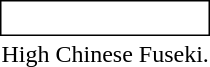<table style="margin:1em;">
<tr>
<td style="border: solid thin; padding: 2px;"><br></td>
</tr>
<tr>
<td style="text-align:center">High Chinese Fuseki.</td>
</tr>
</table>
